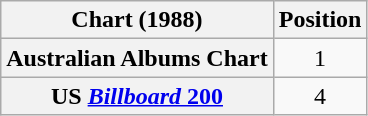<table class="wikitable sortable plainrowheaders" style="text-align:center">
<tr>
<th scope="col">Chart (1988)</th>
<th scope="col">Position</th>
</tr>
<tr>
<th scope="row">Australian Albums Chart</th>
<td>1</td>
</tr>
<tr>
<th scope="row">US <a href='#'><em>Billboard</em> 200</a></th>
<td>4</td>
</tr>
</table>
